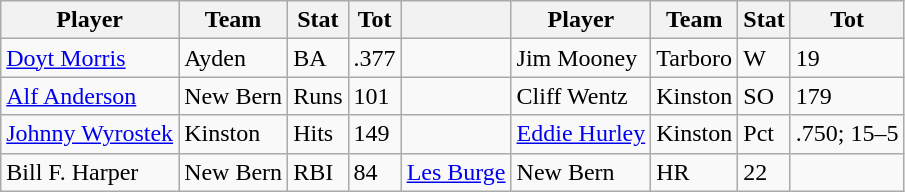<table class="wikitable">
<tr>
<th>Player</th>
<th>Team</th>
<th>Stat</th>
<th>Tot</th>
<th></th>
<th>Player</th>
<th>Team</th>
<th>Stat</th>
<th>Tot</th>
</tr>
<tr>
<td><a href='#'>Doyt Morris</a></td>
<td>Ayden</td>
<td>BA</td>
<td>.377</td>
<td></td>
<td>Jim Mooney</td>
<td>Tarboro</td>
<td>W</td>
<td>19</td>
</tr>
<tr>
<td><a href='#'>Alf Anderson</a></td>
<td>New Bern</td>
<td>Runs</td>
<td>101</td>
<td></td>
<td>Cliff Wentz</td>
<td>Kinston</td>
<td>SO</td>
<td>179</td>
</tr>
<tr>
<td><a href='#'>Johnny Wyrostek</a></td>
<td>Kinston</td>
<td>Hits</td>
<td>149</td>
<td></td>
<td><a href='#'>Eddie Hurley</a></td>
<td>Kinston</td>
<td>Pct</td>
<td>.750; 15–5</td>
</tr>
<tr>
<td>Bill F. Harper</td>
<td>New Bern</td>
<td>RBI</td>
<td>84</td>
<td><a href='#'>Les Burge</a></td>
<td>New Bern</td>
<td>HR</td>
<td>22</td>
</tr>
</table>
